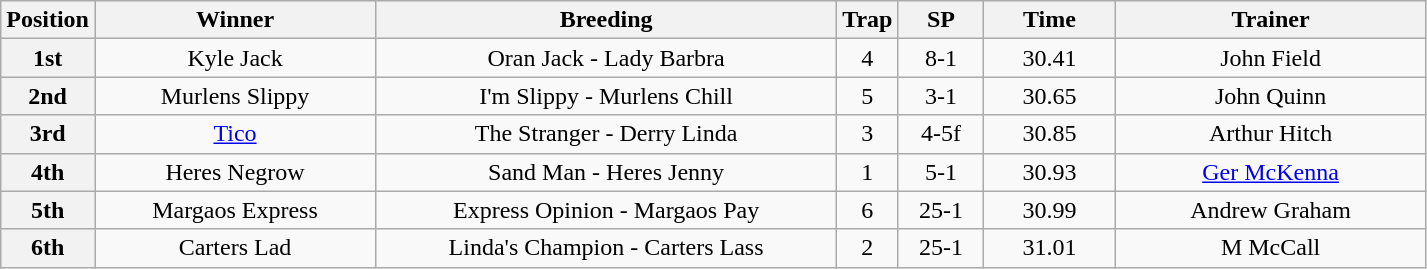<table class="wikitable" style="text-align: center">
<tr>
<th width=30>Position</th>
<th width=180>Winner</th>
<th width=300>Breeding</th>
<th width=30>Trap</th>
<th width=50>SP</th>
<th width=80>Time</th>
<th width=200>Trainer</th>
</tr>
<tr>
<th>1st</th>
<td>Kyle Jack</td>
<td>Oran Jack - Lady Barbra</td>
<td>4</td>
<td>8-1</td>
<td>30.41</td>
<td>John Field</td>
</tr>
<tr>
<th>2nd</th>
<td>Murlens Slippy</td>
<td>I'm Slippy - Murlens Chill</td>
<td>5</td>
<td>3-1</td>
<td>30.65</td>
<td>John Quinn</td>
</tr>
<tr>
<th>3rd</th>
<td><a href='#'>Tico</a></td>
<td>The Stranger - Derry Linda</td>
<td>3</td>
<td>4-5f</td>
<td>30.85</td>
<td>Arthur Hitch</td>
</tr>
<tr>
<th>4th</th>
<td>Heres Negrow</td>
<td>Sand Man - Heres Jenny</td>
<td>1</td>
<td>5-1</td>
<td>30.93</td>
<td><a href='#'>Ger McKenna</a></td>
</tr>
<tr>
<th>5th</th>
<td>Margaos Express</td>
<td>Express Opinion - Margaos Pay</td>
<td>6</td>
<td>25-1</td>
<td>30.99</td>
<td>Andrew Graham</td>
</tr>
<tr>
<th>6th</th>
<td>Carters Lad</td>
<td>Linda's Champion - Carters Lass</td>
<td>2</td>
<td>25-1</td>
<td>31.01</td>
<td>M McCall</td>
</tr>
</table>
